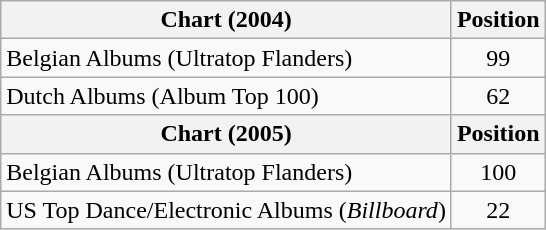<table class="wikitable">
<tr>
<th>Chart (2004)</th>
<th>Position</th>
</tr>
<tr>
<td>Belgian Albums (Ultratop Flanders)</td>
<td style="text-align:center;">99</td>
</tr>
<tr>
<td>Dutch Albums (Album Top 100)</td>
<td style="text-align:center;">62</td>
</tr>
<tr>
<th>Chart (2005)</th>
<th>Position</th>
</tr>
<tr>
<td>Belgian Albums (Ultratop Flanders)</td>
<td style="text-align:center;">100</td>
</tr>
<tr>
<td>US Top Dance/Electronic Albums (<em>Billboard</em>)</td>
<td style="text-align:center;">22</td>
</tr>
</table>
